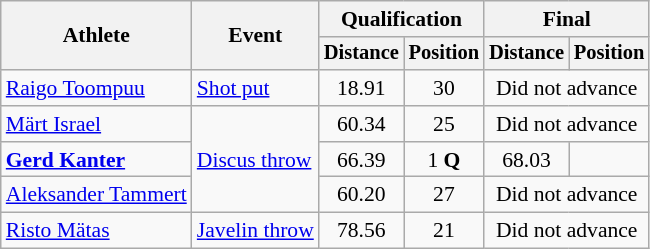<table class=wikitable style="font-size:90%">
<tr>
<th rowspan="2">Athlete</th>
<th rowspan="2">Event</th>
<th colspan="2">Qualification</th>
<th colspan="2">Final</th>
</tr>
<tr style="font-size:95%">
<th>Distance</th>
<th>Position</th>
<th>Distance</th>
<th>Position</th>
</tr>
<tr align=center>
<td align=left><a href='#'>Raigo Toompuu</a></td>
<td align=left><a href='#'>Shot put</a></td>
<td>18.91</td>
<td>30</td>
<td colspan=2>Did not advance</td>
</tr>
<tr align=center>
<td align=left><a href='#'>Märt Israel</a></td>
<td align=left rowspan=3><a href='#'>Discus throw</a></td>
<td>60.34</td>
<td>25</td>
<td colspan=2>Did not advance</td>
</tr>
<tr align=center>
<td align=left><strong><a href='#'>Gerd Kanter</a></strong></td>
<td>66.39</td>
<td>1 <strong>Q</strong></td>
<td>68.03</td>
<td></td>
</tr>
<tr align=center>
<td align=left><a href='#'>Aleksander Tammert</a></td>
<td>60.20</td>
<td>27</td>
<td colspan=2>Did not advance</td>
</tr>
<tr align=center>
<td align=left><a href='#'>Risto Mätas</a></td>
<td align=left><a href='#'>Javelin throw</a></td>
<td>78.56</td>
<td>21</td>
<td colspan=2>Did not advance</td>
</tr>
</table>
